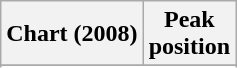<table class="wikitable sortable plainrowheaders" style="text-align:center">
<tr>
<th scope="col">Chart (2008)</th>
<th scope="col">Peak<br> position</th>
</tr>
<tr>
</tr>
<tr>
</tr>
<tr>
</tr>
</table>
